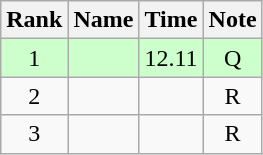<table class="wikitable sortable" style="text-align:center;">
<tr>
<th>Rank</th>
<th>Name</th>
<th>Time</th>
<th>Note</th>
</tr>
<tr style="background-color:#ccffcc;">
<td>1</td>
<td style="text-align:left;"></td>
<td>12.11</td>
<td>Q</td>
</tr>
<tr>
<td>2</td>
<td style="text-align:left;"></td>
<td></td>
<td>R</td>
</tr>
<tr>
<td>3</td>
<td style="text-align:left;"></td>
<td></td>
<td>R</td>
</tr>
</table>
